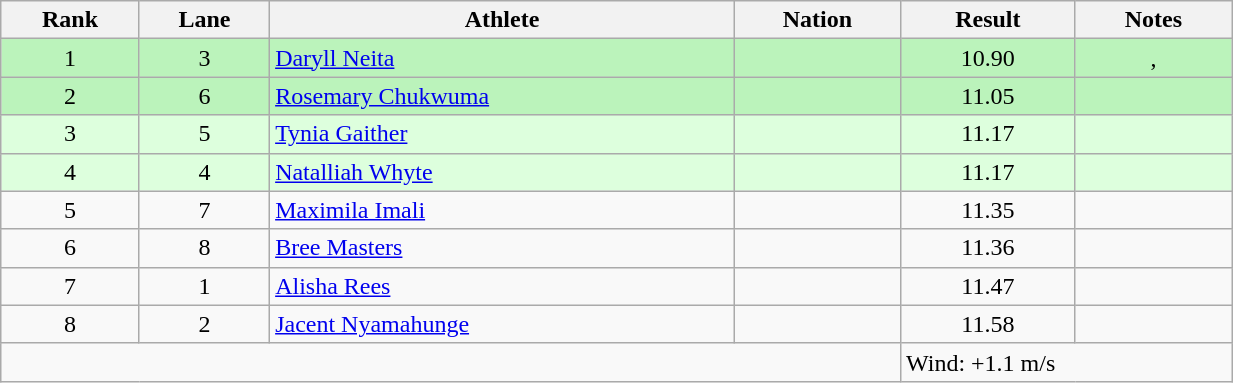<table class="wikitable sortable" style="text-align:center;width: 65%;">
<tr>
<th>Rank</th>
<th>Lane</th>
<th>Athlete</th>
<th>Nation</th>
<th>Result</th>
<th>Notes</th>
</tr>
<tr bgcolor=#bbf3bb>
<td>1</td>
<td>3</td>
<td align=left><a href='#'>Daryll Neita</a></td>
<td align=left></td>
<td>10.90</td>
<td>, </td>
</tr>
<tr bgcolor=#bbf3bb>
<td>2</td>
<td>6</td>
<td align=left><a href='#'>Rosemary Chukwuma</a></td>
<td align=left></td>
<td>11.05</td>
<td></td>
</tr>
<tr bgcolor=ddffdd>
<td>3</td>
<td>5</td>
<td align=left><a href='#'>Tynia Gaither</a></td>
<td align=left></td>
<td>11.17</td>
<td></td>
</tr>
<tr bgcolor=ddffdd>
<td>4</td>
<td>4</td>
<td align=left><a href='#'>Natalliah Whyte</a></td>
<td align=left></td>
<td>11.17</td>
<td></td>
</tr>
<tr>
<td>5</td>
<td>7</td>
<td align=left><a href='#'>Maximila Imali</a></td>
<td align=left></td>
<td>11.35</td>
<td></td>
</tr>
<tr>
<td>6</td>
<td>8</td>
<td align=left><a href='#'>Bree Masters</a></td>
<td align=left></td>
<td>11.36</td>
<td></td>
</tr>
<tr>
<td>7</td>
<td>1</td>
<td align=left><a href='#'>Alisha Rees</a></td>
<td align=left></td>
<td>11.47</td>
<td></td>
</tr>
<tr>
<td>8</td>
<td>2</td>
<td align=left><a href='#'>Jacent Nyamahunge</a></td>
<td align=left></td>
<td>11.58</td>
<td></td>
</tr>
<tr class="sortbottom">
<td colspan="4"></td>
<td colspan="2" style="text-align:left;">Wind: +1.1 m/s</td>
</tr>
</table>
